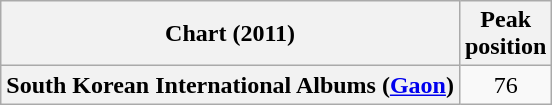<table class="wikitable plainrowheaders" style="text-align:center">
<tr>
<th scope="col">Chart (2011)</th>
<th scope="col">Peak<br>position</th>
</tr>
<tr>
<th scope="row">South Korean International Albums (<a href='#'>Gaon</a>)</th>
<td>76</td>
</tr>
</table>
